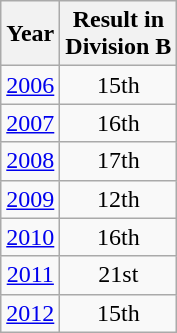<table class="wikitable" style="text-align:center">
<tr>
<th>Year</th>
<th>Result in<br>Division B</th>
</tr>
<tr>
<td><a href='#'>2006</a></td>
<td>15th</td>
</tr>
<tr>
<td><a href='#'>2007</a></td>
<td>16th</td>
</tr>
<tr>
<td><a href='#'>2008</a></td>
<td>17th</td>
</tr>
<tr>
<td><a href='#'>2009</a></td>
<td>12th</td>
</tr>
<tr>
<td><a href='#'>2010</a></td>
<td>16th</td>
</tr>
<tr>
<td><a href='#'>2011</a></td>
<td>21st</td>
</tr>
<tr>
<td><a href='#'>2012</a></td>
<td>15th</td>
</tr>
</table>
